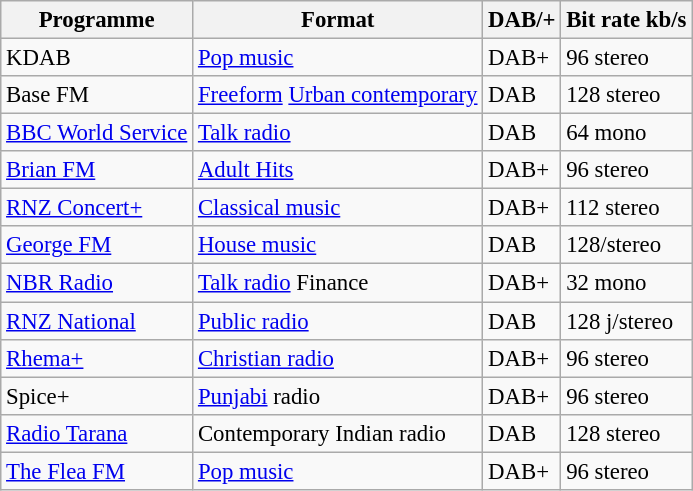<table class="wikitable sortable" style="font-size: 95%;">
<tr>
<th>Programme</th>
<th>Format</th>
<th>DAB/+</th>
<th>Bit rate kb/s</th>
</tr>
<tr>
<td>KDAB</td>
<td><a href='#'>Pop music</a></td>
<td>DAB+</td>
<td>96 stereo</td>
</tr>
<tr>
<td>Base FM</td>
<td><a href='#'>Freeform</a> <a href='#'>Urban contemporary</a></td>
<td>DAB</td>
<td>128 stereo</td>
</tr>
<tr>
<td><a href='#'>BBC World Service</a></td>
<td><a href='#'>Talk radio</a></td>
<td>DAB</td>
<td>64 mono</td>
</tr>
<tr>
<td><a href='#'>Brian FM</a></td>
<td><a href='#'>Adult Hits</a></td>
<td>DAB+</td>
<td>96 stereo</td>
</tr>
<tr>
<td><a href='#'>RNZ Concert+</a></td>
<td><a href='#'>Classical music</a></td>
<td>DAB+</td>
<td>112 stereo</td>
</tr>
<tr>
<td><a href='#'>George FM</a></td>
<td><a href='#'>House music</a></td>
<td>DAB</td>
<td>128/stereo</td>
</tr>
<tr>
<td><a href='#'>NBR Radio</a></td>
<td><a href='#'>Talk radio</a> Finance</td>
<td>DAB+</td>
<td>32 mono</td>
</tr>
<tr>
<td><a href='#'>RNZ National</a></td>
<td><a href='#'>Public radio</a></td>
<td>DAB</td>
<td>128 j/stereo</td>
</tr>
<tr>
<td><a href='#'>Rhema+</a></td>
<td><a href='#'>Christian radio</a></td>
<td>DAB+</td>
<td>96 stereo</td>
</tr>
<tr>
<td>Spice+</td>
<td><a href='#'>Punjabi</a> radio</td>
<td>DAB+</td>
<td>96 stereo</td>
</tr>
<tr>
<td><a href='#'>Radio Tarana</a></td>
<td>Contemporary Indian radio</td>
<td>DAB</td>
<td>128 stereo</td>
</tr>
<tr>
<td><a href='#'>The Flea FM</a></td>
<td><a href='#'>Pop music</a></td>
<td>DAB+</td>
<td>96 stereo</td>
</tr>
</table>
